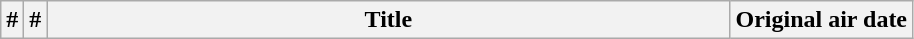<table class="wikitable plainrowheaders">
<tr>
<th>#</th>
<th>#</th>
<th style="width:28em;">Title</th>
<th>Original air date<br>











</th>
</tr>
</table>
